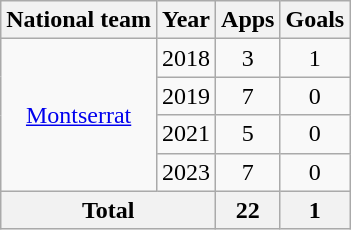<table class="wikitable" style="text-align:center">
<tr>
<th>National team</th>
<th>Year</th>
<th>Apps</th>
<th>Goals</th>
</tr>
<tr>
<td rowspan="4"><a href='#'>Montserrat</a></td>
<td>2018</td>
<td>3</td>
<td>1</td>
</tr>
<tr>
<td>2019</td>
<td>7</td>
<td>0</td>
</tr>
<tr>
<td>2021</td>
<td>5</td>
<td>0</td>
</tr>
<tr>
<td>2023</td>
<td>7</td>
<td>0</td>
</tr>
<tr>
<th colspan="2">Total</th>
<th>22</th>
<th>1</th>
</tr>
</table>
